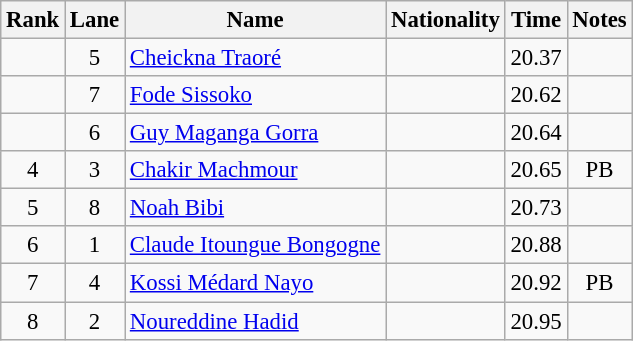<table class="wikitable sortable" style="text-align:center;font-size:95%">
<tr>
<th>Rank</th>
<th>Lane</th>
<th>Name</th>
<th>Nationality</th>
<th>Time</th>
<th>Notes</th>
</tr>
<tr>
<td></td>
<td>5</td>
<td align=left><a href='#'>Cheickna Traoré</a></td>
<td align=left></td>
<td>20.37</td>
<td></td>
</tr>
<tr>
<td></td>
<td>7</td>
<td align=left><a href='#'>Fode Sissoko</a></td>
<td align=left></td>
<td>20.62</td>
<td></td>
</tr>
<tr>
<td></td>
<td>6</td>
<td align=left><a href='#'>Guy Maganga Gorra</a></td>
<td align=left></td>
<td>20.64</td>
<td></td>
</tr>
<tr>
<td>4</td>
<td>3</td>
<td align=left><a href='#'>Chakir Machmour</a></td>
<td align=left></td>
<td>20.65</td>
<td>PB</td>
</tr>
<tr>
<td>5</td>
<td>8</td>
<td align=left><a href='#'>Noah Bibi</a></td>
<td align=left></td>
<td>20.73</td>
<td></td>
</tr>
<tr>
<td>6</td>
<td>1</td>
<td align=left><a href='#'>Claude Itoungue Bongogne</a></td>
<td align=left></td>
<td>20.88</td>
<td></td>
</tr>
<tr>
<td>7</td>
<td>4</td>
<td align=left><a href='#'>Kossi Médard Nayo</a></td>
<td align=left></td>
<td>20.92</td>
<td>PB</td>
</tr>
<tr>
<td>8</td>
<td>2</td>
<td align=left><a href='#'>Noureddine Hadid</a></td>
<td align=left></td>
<td>20.95</td>
<td></td>
</tr>
</table>
